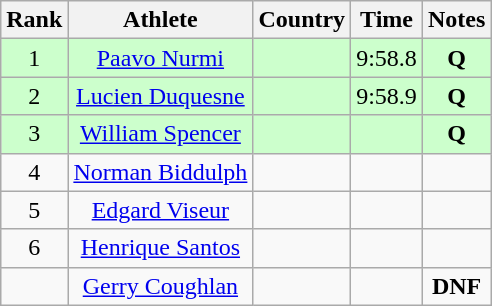<table class="wikitable sortable" style="text-align:center">
<tr>
<th>Rank</th>
<th>Athlete</th>
<th>Country</th>
<th>Time</th>
<th>Notes</th>
</tr>
<tr bgcolor=ccffcc>
<td>1</td>
<td><a href='#'>Paavo Nurmi</a></td>
<td align=left></td>
<td>9:58.8</td>
<td><strong>Q</strong></td>
</tr>
<tr bgcolor=ccffcc>
<td>2</td>
<td><a href='#'>Lucien Duquesne</a></td>
<td align=left></td>
<td>9:58.9</td>
<td><strong> Q </strong></td>
</tr>
<tr bgcolor=ccffcc>
<td>3</td>
<td><a href='#'>William Spencer</a></td>
<td align=left></td>
<td></td>
<td><strong>Q </strong></td>
</tr>
<tr>
<td>4</td>
<td><a href='#'>Norman Biddulph</a></td>
<td align=left></td>
<td></td>
<td><strong> </strong></td>
</tr>
<tr>
<td>5</td>
<td><a href='#'>Edgard Viseur</a></td>
<td align=left></td>
<td></td>
<td><strong> </strong></td>
</tr>
<tr>
<td>6</td>
<td><a href='#'>Henrique Santos</a></td>
<td align=left></td>
<td></td>
<td><strong> </strong></td>
</tr>
<tr>
<td></td>
<td><a href='#'>Gerry Coughlan</a></td>
<td align=left></td>
<td></td>
<td><strong>DNF </strong></td>
</tr>
</table>
